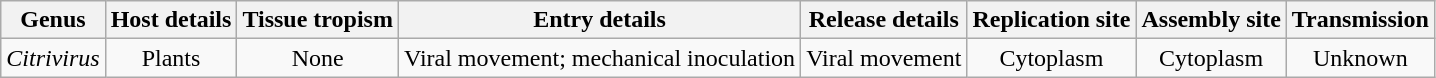<table class="wikitable sortable" style="text-align:center">
<tr>
<th>Genus</th>
<th>Host details</th>
<th>Tissue tropism</th>
<th>Entry details</th>
<th>Release details</th>
<th>Replication site</th>
<th>Assembly site</th>
<th>Transmission</th>
</tr>
<tr>
<td><em>Citrivirus</em></td>
<td>Plants</td>
<td>None</td>
<td>Viral movement; mechanical inoculation</td>
<td>Viral movement</td>
<td>Cytoplasm</td>
<td>Cytoplasm</td>
<td>Unknown</td>
</tr>
</table>
